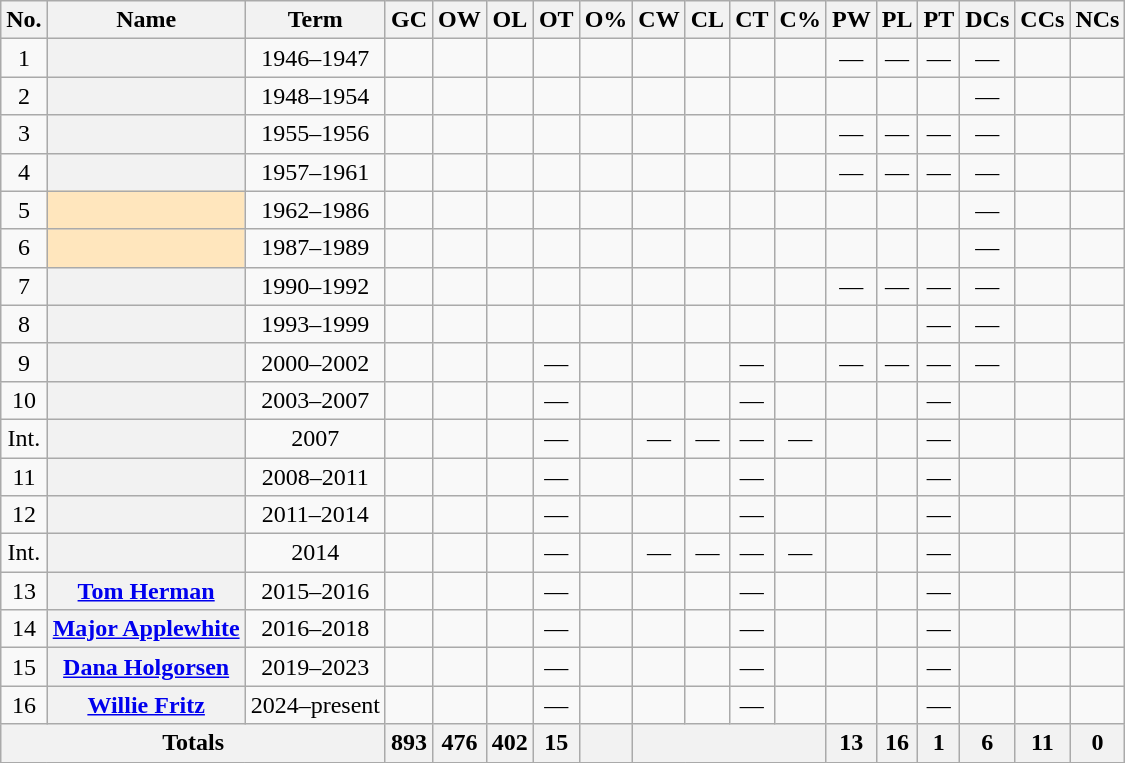<table class="wikitable sortable" style="text-align:center">
<tr>
<th scope="col" class="unsortable">No.</th>
<th scope="col">Name</th>
<th scope="col">Term</th>
<th scope="col">GC</th>
<th scope="col">OW</th>
<th scope="col">OL</th>
<th scope="col">OT</th>
<th scope="col">O%</th>
<th scope="col">CW</th>
<th scope="col">CL</th>
<th scope="col">CT</th>
<th scope="col">C%</th>
<th scope="col">PW</th>
<th scope="col">PL</th>
<th scope="col">PT</th>
<th scope="col">DCs<br></th>
<th scope="col">CCs</th>
<th scope="col">NCs</th>
</tr>
<tr>
<td>1</td>
<th scope="row"></th>
<td>1946–1947</td>
<td></td>
<td></td>
<td></td>
<td></td>
<td></td>
<td></td>
<td></td>
<td></td>
<td></td>
<td>—</td>
<td>—</td>
<td>—</td>
<td>—</td>
<td></td>
<td></td>
</tr>
<tr>
<td>2</td>
<th scope="row"></th>
<td>1948–1954</td>
<td></td>
<td></td>
<td></td>
<td></td>
<td></td>
<td></td>
<td></td>
<td></td>
<td></td>
<td></td>
<td></td>
<td></td>
<td>—</td>
<td></td>
<td></td>
</tr>
<tr>
<td>3</td>
<th scope="row"></th>
<td>1955–1956</td>
<td></td>
<td></td>
<td></td>
<td></td>
<td></td>
<td></td>
<td></td>
<td></td>
<td></td>
<td>—</td>
<td>—</td>
<td>—</td>
<td>—</td>
<td></td>
<td></td>
</tr>
<tr>
<td>4</td>
<th scope="row"></th>
<td>1957–1961</td>
<td></td>
<td></td>
<td></td>
<td></td>
<td></td>
<td></td>
<td></td>
<td></td>
<td></td>
<td>—</td>
<td>—</td>
<td>—</td>
<td>—</td>
<td></td>
<td></td>
</tr>
<tr>
<td>5</td>
<td scope="row" align="center" bgcolor=#FFE6BD><strong></strong><sup></sup></td>
<td>1962–1986</td>
<td></td>
<td></td>
<td></td>
<td></td>
<td></td>
<td></td>
<td></td>
<td></td>
<td></td>
<td></td>
<td></td>
<td></td>
<td>—</td>
<td></td>
<td></td>
</tr>
<tr>
<td>6</td>
<td scope="row" align="center" bgcolor=#FFE6BD><strong></strong><sup></sup></td>
<td>1987–1989</td>
<td></td>
<td></td>
<td></td>
<td></td>
<td></td>
<td></td>
<td></td>
<td></td>
<td></td>
<td></td>
<td></td>
<td></td>
<td>—</td>
<td></td>
<td></td>
</tr>
<tr>
<td>7</td>
<th scope="row"></th>
<td>1990–1992</td>
<td></td>
<td></td>
<td></td>
<td></td>
<td></td>
<td></td>
<td></td>
<td></td>
<td></td>
<td>—</td>
<td>—</td>
<td>—</td>
<td>—</td>
<td></td>
<td></td>
</tr>
<tr>
<td>8</td>
<th scope="row"></th>
<td>1993–1999</td>
<td></td>
<td></td>
<td></td>
<td></td>
<td></td>
<td></td>
<td></td>
<td></td>
<td></td>
<td></td>
<td></td>
<td>—</td>
<td>—</td>
<td></td>
<td></td>
</tr>
<tr>
<td>9</td>
<th scope="row"></th>
<td>2000–2002</td>
<td></td>
<td></td>
<td></td>
<td>—</td>
<td></td>
<td></td>
<td></td>
<td>—</td>
<td></td>
<td>—</td>
<td>—</td>
<td>—</td>
<td>—</td>
<td></td>
<td></td>
</tr>
<tr>
<td>10</td>
<th scope="row"></th>
<td>2003–2007</td>
<td></td>
<td></td>
<td></td>
<td>—</td>
<td></td>
<td></td>
<td></td>
<td>—</td>
<td></td>
<td></td>
<td></td>
<td>—</td>
<td></td>
<td></td>
<td></td>
</tr>
<tr>
<td>Int.</td>
<th scope="row"></th>
<td>2007</td>
<td></td>
<td></td>
<td></td>
<td>—</td>
<td></td>
<td>—</td>
<td>—</td>
<td>—</td>
<td>—</td>
<td></td>
<td></td>
<td>—</td>
<td></td>
<td></td>
<td></td>
</tr>
<tr>
<td>11</td>
<th scope="row"></th>
<td>2008–2011</td>
<td></td>
<td></td>
<td></td>
<td>—</td>
<td></td>
<td></td>
<td></td>
<td>—</td>
<td></td>
<td></td>
<td></td>
<td>—</td>
<td></td>
<td></td>
<td></td>
</tr>
<tr>
<td>12</td>
<th scope="row"></th>
<td>2011–2014</td>
<td></td>
<td></td>
<td></td>
<td>—</td>
<td></td>
<td></td>
<td></td>
<td>—</td>
<td></td>
<td></td>
<td></td>
<td>—</td>
<td></td>
<td></td>
<td></td>
</tr>
<tr>
<td>Int.</td>
<th scope="row"></th>
<td>2014</td>
<td></td>
<td></td>
<td></td>
<td>—</td>
<td></td>
<td>—</td>
<td>—</td>
<td>—</td>
<td>—</td>
<td></td>
<td></td>
<td>—</td>
<td></td>
<td></td>
<td></td>
</tr>
<tr>
<td>13</td>
<th scope="row"><a href='#'>Tom Herman</a></th>
<td>2015–2016</td>
<td></td>
<td></td>
<td></td>
<td>—</td>
<td></td>
<td></td>
<td></td>
<td>—</td>
<td></td>
<td></td>
<td></td>
<td>—</td>
<td></td>
<td></td>
<td></td>
</tr>
<tr>
<td>14</td>
<th scope="row"><a href='#'>Major Applewhite</a></th>
<td>2016–2018</td>
<td></td>
<td></td>
<td></td>
<td>—</td>
<td></td>
<td></td>
<td></td>
<td>—</td>
<td></td>
<td></td>
<td></td>
<td>—</td>
<td></td>
<td></td>
<td></td>
</tr>
<tr>
<td>15</td>
<th scope="row"><a href='#'>Dana Holgorsen</a></th>
<td>2019–2023</td>
<td></td>
<td></td>
<td></td>
<td>—</td>
<td></td>
<td></td>
<td></td>
<td>—</td>
<td></td>
<td></td>
<td></td>
<td>—</td>
<td></td>
<td></td>
<td></td>
</tr>
<tr>
<td>16</td>
<th scope="row"><a href='#'>Willie Fritz</a></th>
<td>2024–present</td>
<td></td>
<td></td>
<td></td>
<td>—</td>
<td></td>
<td></td>
<td></td>
<td>—</td>
<td></td>
<td></td>
<td></td>
<td>—</td>
<td></td>
<td></td>
<td></td>
</tr>
<tr>
<th colspan=3 class="unsortable">Totals</th>
<th scope="col">893</th>
<th scope="col">476</th>
<th scope="col">402</th>
<th scope="col">15</th>
<th scope="col"></th>
<th colspan=4></th>
<th scope="col">13</th>
<th scope="col">16</th>
<th scope="col">1</th>
<th scope="col">6</th>
<th scope="col">11</th>
<th scope="col">0</th>
</tr>
<tr>
</tr>
</table>
